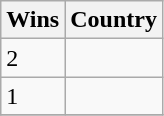<table class="wikitable">
<tr>
<th>Wins</th>
<th>Country</th>
</tr>
<tr>
<td>2</td>
<td></td>
</tr>
<tr>
<td>1</td>
<td></td>
</tr>
<tr>
</tr>
</table>
